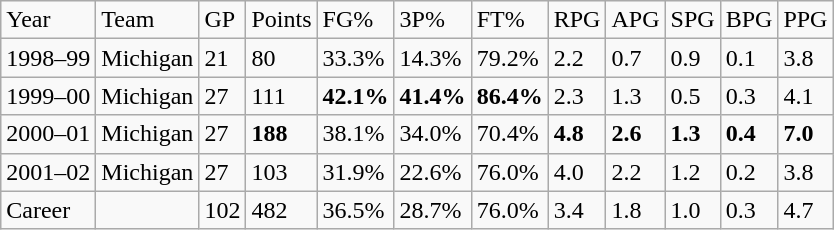<table class="wikitable">
<tr>
<td>Year</td>
<td>Team</td>
<td>GP</td>
<td>Points</td>
<td>FG%</td>
<td>3P%</td>
<td>FT%</td>
<td>RPG</td>
<td>APG</td>
<td>SPG</td>
<td>BPG</td>
<td>PPG</td>
</tr>
<tr>
<td>1998–99</td>
<td>Michigan</td>
<td>21</td>
<td>80</td>
<td>33.3%</td>
<td>14.3%</td>
<td>79.2%</td>
<td>2.2</td>
<td>0.7</td>
<td>0.9</td>
<td>0.1</td>
<td>3.8</td>
</tr>
<tr>
<td>1999–00</td>
<td>Michigan</td>
<td>27</td>
<td>111</td>
<td><strong>42.1%</strong></td>
<td><strong>41.4%</strong></td>
<td><strong>86.4%</strong></td>
<td>2.3</td>
<td>1.3</td>
<td>0.5</td>
<td>0.3</td>
<td>4.1</td>
</tr>
<tr>
<td>2000–01</td>
<td>Michigan</td>
<td>27</td>
<td><strong>188</strong></td>
<td>38.1%</td>
<td>34.0%</td>
<td>70.4%</td>
<td><strong>4.8</strong></td>
<td><strong>2.6</strong></td>
<td><strong>1.3</strong></td>
<td><strong>0.4</strong></td>
<td><strong>7.0</strong></td>
</tr>
<tr>
<td>2001–02</td>
<td>Michigan</td>
<td>27</td>
<td>103</td>
<td>31.9%</td>
<td>22.6%</td>
<td>76.0%</td>
<td>4.0</td>
<td>2.2</td>
<td>1.2</td>
<td>0.2</td>
<td>3.8</td>
</tr>
<tr>
<td>Career</td>
<td></td>
<td>102</td>
<td>482</td>
<td>36.5%</td>
<td>28.7%</td>
<td>76.0%</td>
<td>3.4</td>
<td>1.8</td>
<td>1.0</td>
<td>0.3</td>
<td>4.7</td>
</tr>
</table>
